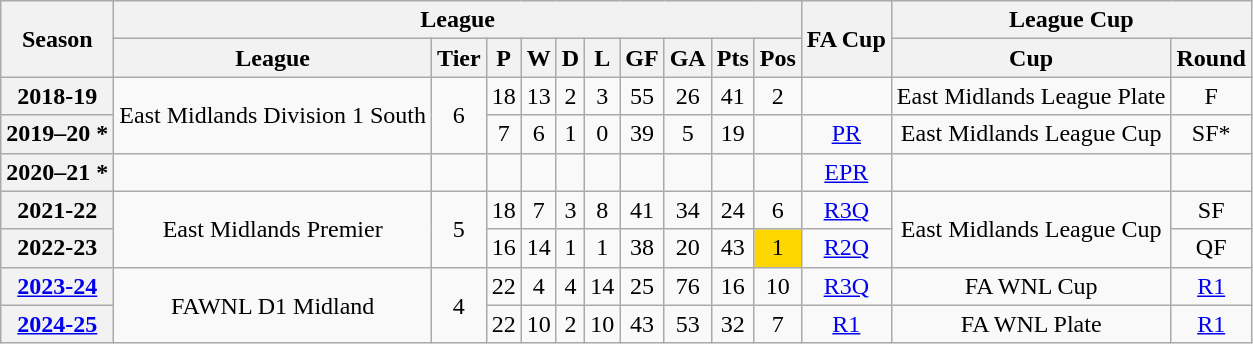<table class="wikitable" style="text-align: center">
<tr>
<th rowspan=2>Season</th>
<th colspan=10>League</th>
<th rowspan=2>FA Cup</th>
<th colspan=2>League Cup</th>
</tr>
<tr>
<th>League</th>
<th>Tier</th>
<th>P</th>
<th>W</th>
<th>D</th>
<th>L</th>
<th>GF</th>
<th>GA</th>
<th>Pts</th>
<th>Pos</th>
<th>Cup</th>
<th>Round</th>
</tr>
<tr>
<th>2018-19</th>
<td rowspan=2>East Midlands Division 1 South</td>
<td rowspan=2>6</td>
<td>18</td>
<td>13</td>
<td>2</td>
<td>3</td>
<td>55</td>
<td>26</td>
<td>41</td>
<td>2</td>
<td></td>
<td>East Midlands League Plate</td>
<td>F</td>
</tr>
<tr>
<th>2019–20 *</th>
<td>7</td>
<td>6</td>
<td>1</td>
<td>0</td>
<td>39</td>
<td>5</td>
<td>19</td>
<td></td>
<td><a href='#'>PR</a></td>
<td>East Midlands League Cup</td>
<td>SF*</td>
</tr>
<tr>
<th>2020–21 *</th>
<td></td>
<td></td>
<td></td>
<td></td>
<td></td>
<td></td>
<td></td>
<td></td>
<td></td>
<td></td>
<td><a href='#'>EPR</a></td>
<td></td>
<td></td>
</tr>
<tr>
<th>2021-22</th>
<td rowspan=2>East Midlands Premier</td>
<td rowspan=2>5</td>
<td>18</td>
<td>7</td>
<td>3</td>
<td>8</td>
<td>41</td>
<td>34</td>
<td>24</td>
<td>6</td>
<td><a href='#'>R3Q</a></td>
<td rowspan=2>East Midlands League Cup</td>
<td>SF</td>
</tr>
<tr>
<th>2022-23</th>
<td>16</td>
<td>14</td>
<td>1</td>
<td>1</td>
<td>38</td>
<td>20</td>
<td>43</td>
<td bgcolor=Gold>1</td>
<td><a href='#'>R2Q</a></td>
<td>QF</td>
</tr>
<tr>
<th><a href='#'>2023-24</a></th>
<td rowspan=2>FAWNL D1 Midland</td>
<td rowspan=2>4</td>
<td>22</td>
<td>4</td>
<td>4</td>
<td>14</td>
<td>25</td>
<td>76</td>
<td>16</td>
<td>10</td>
<td><a href='#'>R3Q</a></td>
<td>FA WNL Cup</td>
<td><a href='#'>R1</a></td>
</tr>
<tr>
<th><a href='#'>2024-25</a></th>
<td>22</td>
<td>10</td>
<td>2</td>
<td>10</td>
<td>43</td>
<td>53</td>
<td>32</td>
<td>7</td>
<td><a href='#'>R1</a></td>
<td>FA WNL Plate</td>
<td><a href='#'>R1</a></td>
</tr>
</table>
